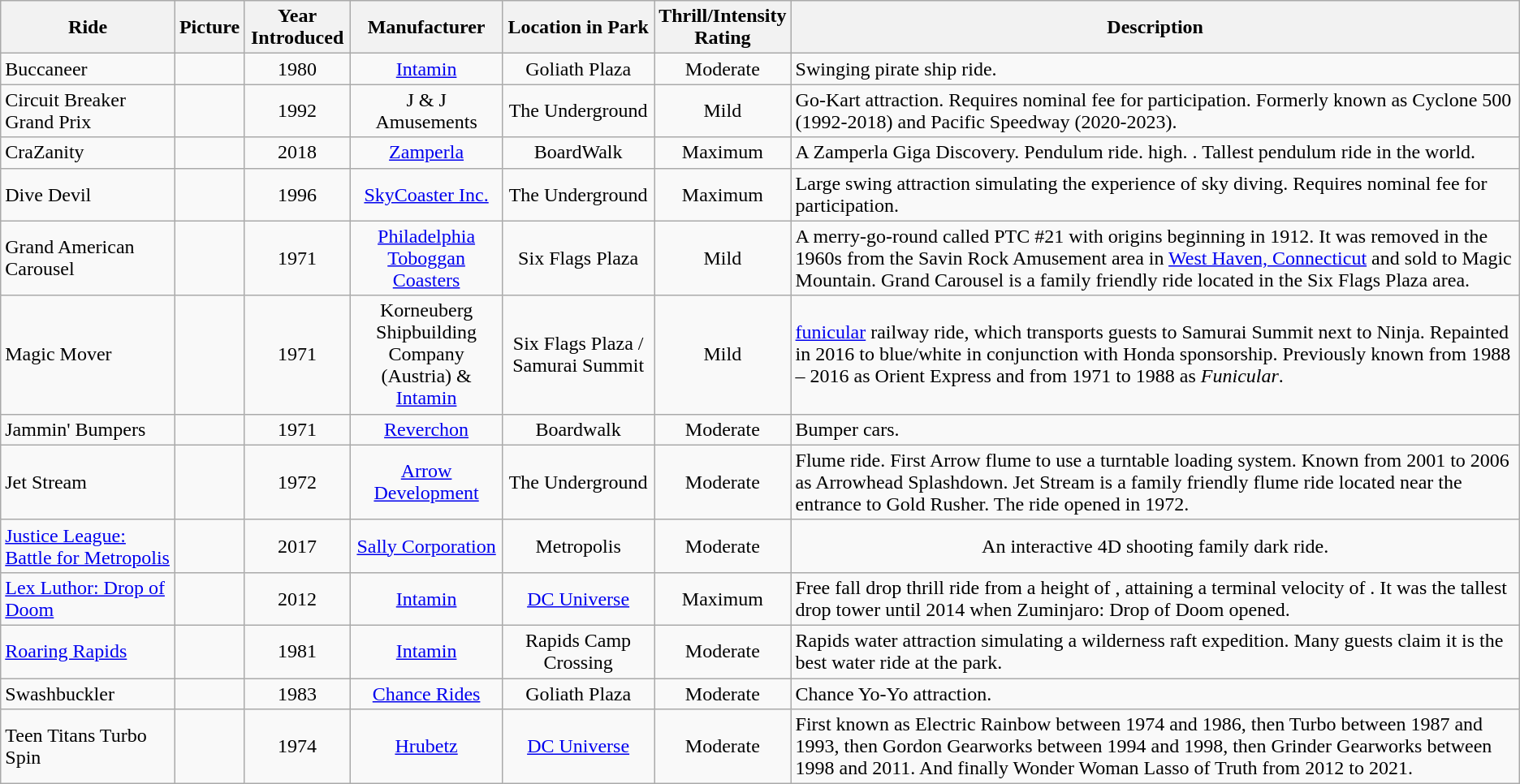<table class="wikitable sortable" style="text-align: center">
<tr>
<th>Ride</th>
<th>Picture</th>
<th style="width:7%;">Year Introduced</th>
<th style="width:10%;">Manufacturer</th>
<th style="width:10%;">Location in Park</th>
<th style="width:5%;">Thrill/Intensity Rating</th>
<th class="unsortable">Description</th>
</tr>
<tr>
<td style="text-align:left;">Buccaneer</td>
<td> </td>
<td>1980</td>
<td><a href='#'>Intamin</a></td>
<td>Goliath Plaza</td>
<td>Moderate</td>
<td style="text-align:left;">Swinging pirate ship ride.</td>
</tr>
<tr>
<td style="text-align:left;">Circuit Breaker Grand Prix</td>
<td></td>
<td>1992</td>
<td>J & J Amusements</td>
<td>The Underground</td>
<td>Mild</td>
<td style="text-align:left;">Go-Kart attraction. Requires nominal fee for participation. Formerly known as Cyclone 500 (1992-2018) and Pacific Speedway (2020-2023).</td>
</tr>
<tr>
<td style="text-align:left;">CraZanity</td>
<td></td>
<td>2018</td>
<td><a href='#'>Zamperla</a></td>
<td>BoardWalk</td>
<td>Maximum</td>
<td style="text-align:left;">A Zamperla Giga Discovery. Pendulum ride.  high. . Tallest pendulum ride in the world.</td>
</tr>
<tr>
<td style="text-align:left;">Dive Devil</td>
<td></td>
<td>1996</td>
<td><a href='#'>SkyCoaster Inc.</a></td>
<td>The Underground</td>
<td>Maximum</td>
<td style="text-align:left;">Large swing attraction simulating the experience of sky diving. Requires nominal fee for participation.</td>
</tr>
<tr>
<td style="text-align:left;">Grand American Carousel</td>
<td></td>
<td>1971</td>
<td><a href='#'>Philadelphia Toboggan Coasters</a></td>
<td>Six Flags Plaza</td>
<td>Mild</td>
<td style="text-align:left;">A merry-go-round called PTC #21 with origins beginning in 1912. It was removed in the 1960s from the Savin Rock Amusement area in <a href='#'>West Haven, Connecticut</a> and sold to Magic Mountain. Grand Carousel is a family friendly ride located in the Six Flags Plaza area.</td>
</tr>
<tr>
<td style="text-align:left;">Magic Mover</td>
<td></td>
<td>1971</td>
<td>Korneuberg Shipbuilding Company (Austria) & <a href='#'>Intamin</a></td>
<td>Six Flags Plaza / Samurai Summit</td>
<td>Mild</td>
<td style="text-align:left;"> <a href='#'>funicular</a> railway ride, which transports guests to Samurai Summit next to Ninja.  Repainted in 2016 to blue/white in conjunction with Honda sponsorship. Previously known from 1988 – 2016 as Orient Express and from 1971 to 1988 as <em>Funicular</em>.</td>
</tr>
<tr>
<td style="text-align:left;">Jammin' Bumpers</td>
<td> </td>
<td>1971</td>
<td><a href='#'>Reverchon</a></td>
<td>Boardwalk</td>
<td>Moderate</td>
<td style="text-align:left;">Bumper cars.</td>
</tr>
<tr>
<td style="text-align:left;">Jet Stream</td>
<td></td>
<td>1972</td>
<td><a href='#'>Arrow Development</a></td>
<td>The Underground</td>
<td>Moderate</td>
<td style="text-align:left;">Flume ride. First Arrow flume to use a turntable loading system. Known from 2001 to 2006 as Arrowhead Splashdown. Jet Stream is a family friendly flume ride located near the entrance to Gold Rusher. The ride opened in 1972.</td>
</tr>
<tr>
<td style="text-align:left;"><a href='#'>Justice League: Battle for Metropolis</a></td>
<td> </td>
<td>2017</td>
<td><a href='#'>Sally Corporation</a></td>
<td>Metropolis</td>
<td>Moderate</td>
<td style="text-align;">An interactive 4D shooting family dark ride.</td>
</tr>
<tr>
<td style="text-align:left;"><a href='#'>Lex Luthor: Drop of Doom</a></td>
<td></td>
<td>2012</td>
<td><a href='#'>Intamin</a></td>
<td><a href='#'>DC Universe</a></td>
<td>Maximum</td>
<td style="text-align:left;">Free fall drop thrill ride from a height of , attaining a terminal velocity of . It was the tallest drop tower until 2014 when Zuminjaro: Drop of Doom opened.</td>
</tr>
<tr>
<td style="text-align:left;"><a href='#'>Roaring Rapids</a></td>
<td></td>
<td>1981</td>
<td><a href='#'>Intamin</a></td>
<td>Rapids Camp Crossing</td>
<td>Moderate</td>
<td style="text-align:left;">Rapids water attraction simulating a wilderness raft expedition. Many guests claim it is the best water ride at the park.</td>
</tr>
<tr>
<td style="text-align:left;">Swashbuckler</td>
<td></td>
<td>1983</td>
<td><a href='#'>Chance Rides</a></td>
<td>Goliath Plaza</td>
<td>Moderate</td>
<td style="text-align:left;">Chance Yo-Yo attraction.</td>
</tr>
<tr>
<td style="text-align:left;">Teen Titans Turbo Spin</td>
<td></td>
<td>1974</td>
<td><a href='#'>Hrubetz</a></td>
<td><a href='#'>DC Universe</a></td>
<td>Moderate</td>
<td style="text-align:left;">First known as Electric Rainbow between 1974 and 1986, then Turbo between 1987 and 1993, then Gordon Gearworks between 1994 and 1998, then Grinder Gearworks between 1998 and 2011. And finally Wonder Woman Lasso of Truth from 2012 to 2021.</td>
</tr>
</table>
